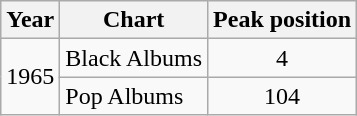<table class="wikitable">
<tr>
<th>Year</th>
<th>Chart</th>
<th>Peak position</th>
</tr>
<tr>
<td rowspan="2">1965</td>
<td>Black Albums</td>
<td align="center">4</td>
</tr>
<tr>
<td>Pop Albums</td>
<td align="center">104</td>
</tr>
</table>
